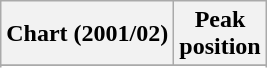<table class="wikitable sortable plainrowheaders" style="text-align:center">
<tr>
<th scope="col">Chart (2001/02)</th>
<th scope="col">Peak<br> position</th>
</tr>
<tr>
</tr>
<tr>
</tr>
</table>
